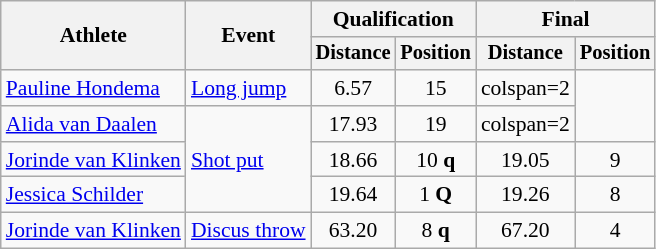<table class="wikitable" style="font-size:90%">
<tr>
<th rowspan="2">Athlete</th>
<th rowspan="2">Event</th>
<th colspan="2">Qualification</th>
<th colspan="2">Final</th>
</tr>
<tr style="font-size:95%">
<th>Distance</th>
<th>Position</th>
<th>Distance</th>
<th>Position</th>
</tr>
<tr align="center">
<td align=left><a href='#'>Pauline Hondema</a></td>
<td align=left><a href='#'>Long jump</a></td>
<td>6.57</td>
<td>15</td>
<td>colspan=2 </td>
</tr>
<tr align="center">
<td align=left><a href='#'>Alida van Daalen</a></td>
<td align=left rowspan=3><a href='#'>Shot put</a></td>
<td>17.93</td>
<td>19</td>
<td>colspan=2 </td>
</tr>
<tr align="center">
<td align=left><a href='#'>Jorinde van Klinken</a></td>
<td>18.66</td>
<td>10 <strong>q</strong></td>
<td>19.05</td>
<td>9</td>
</tr>
<tr align="center">
<td align=left><a href='#'>Jessica Schilder</a></td>
<td>19.64 </td>
<td>1 <strong>Q</strong></td>
<td>19.26</td>
<td>8</td>
</tr>
<tr align="center">
<td align=left><a href='#'>Jorinde van Klinken</a></td>
<td align=left><a href='#'>Discus throw</a></td>
<td>63.20</td>
<td>8 <strong>q</strong></td>
<td>67.20 </td>
<td>4</td>
</tr>
</table>
